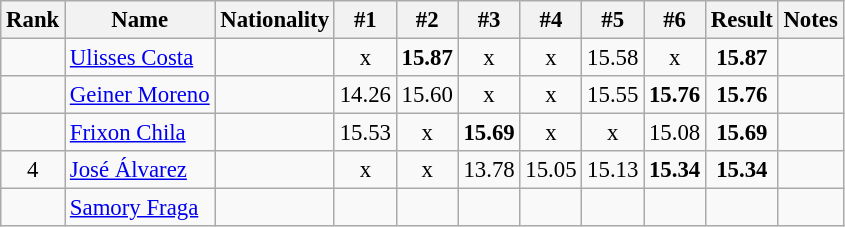<table class="wikitable sortable" style="text-align:center;font-size:95%">
<tr>
<th>Rank</th>
<th>Name</th>
<th>Nationality</th>
<th>#1</th>
<th>#2</th>
<th>#3</th>
<th>#4</th>
<th>#5</th>
<th>#6</th>
<th>Result</th>
<th>Notes</th>
</tr>
<tr>
<td></td>
<td align=left><a href='#'>Ulisses Costa</a></td>
<td align=left></td>
<td>x</td>
<td><strong>15.87</strong></td>
<td>x</td>
<td>x</td>
<td>15.58</td>
<td>x</td>
<td><strong>15.87</strong></td>
<td></td>
</tr>
<tr>
<td></td>
<td align=left><a href='#'>Geiner Moreno</a></td>
<td align=left></td>
<td>14.26</td>
<td>15.60</td>
<td>x</td>
<td>x</td>
<td>15.55</td>
<td><strong>15.76</strong></td>
<td><strong>15.76</strong></td>
<td></td>
</tr>
<tr>
<td></td>
<td align=left><a href='#'>Frixon Chila</a></td>
<td align=left></td>
<td>15.53</td>
<td>x</td>
<td><strong>15.69</strong></td>
<td>x</td>
<td>x</td>
<td>15.08</td>
<td><strong>15.69</strong></td>
<td></td>
</tr>
<tr>
<td>4</td>
<td align=left><a href='#'>José Álvarez</a></td>
<td align=left></td>
<td>x</td>
<td>x</td>
<td>13.78</td>
<td>15.05</td>
<td>15.13</td>
<td><strong>15.34</strong></td>
<td><strong>15.34</strong></td>
<td></td>
</tr>
<tr>
<td></td>
<td align=left><a href='#'>Samory Fraga</a></td>
<td align=left></td>
<td></td>
<td></td>
<td></td>
<td></td>
<td></td>
<td></td>
<td><strong></strong></td>
<td></td>
</tr>
</table>
